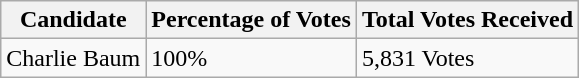<table class="wikitable">
<tr>
<th>Candidate</th>
<th>Percentage of Votes</th>
<th>Total Votes Received</th>
</tr>
<tr>
<td>Charlie Baum</td>
<td>100%</td>
<td>5,831 Votes</td>
</tr>
</table>
